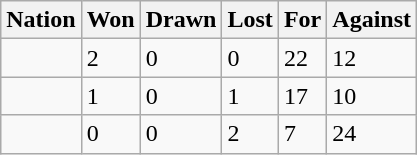<table class="wikitable">
<tr>
<th>Nation</th>
<th>Won</th>
<th>Drawn</th>
<th>Lost</th>
<th>For</th>
<th>Against</th>
</tr>
<tr>
<td></td>
<td>2</td>
<td>0</td>
<td>0</td>
<td>22</td>
<td>12</td>
</tr>
<tr>
<td></td>
<td>1</td>
<td>0</td>
<td>1</td>
<td>17</td>
<td>10</td>
</tr>
<tr>
<td></td>
<td>0</td>
<td>0</td>
<td>2</td>
<td>7</td>
<td>24</td>
</tr>
</table>
